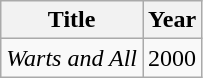<table class="wikitable">
<tr>
<th>Title</th>
<th>Year</th>
</tr>
<tr>
<td><em>Warts and All</em></td>
<td>2000</td>
</tr>
</table>
